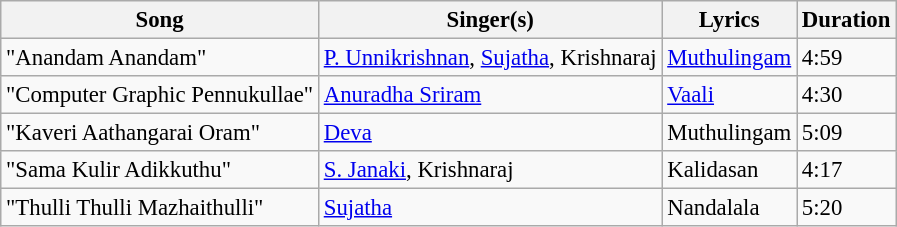<table class="wikitable" style="font-size:95%;">
<tr>
<th>Song</th>
<th>Singer(s)</th>
<th>Lyrics</th>
<th>Duration</th>
</tr>
<tr>
<td>"Anandam Anandam"</td>
<td><a href='#'>P. Unnikrishnan</a>, <a href='#'>Sujatha</a>, Krishnaraj</td>
<td><a href='#'>Muthulingam</a></td>
<td>4:59</td>
</tr>
<tr>
<td>"Computer Graphic Pennukullae"</td>
<td><a href='#'>Anuradha Sriram</a></td>
<td><a href='#'>Vaali</a></td>
<td>4:30</td>
</tr>
<tr>
<td>"Kaveri Aathangarai Oram"</td>
<td><a href='#'>Deva</a></td>
<td>Muthulingam</td>
<td>5:09</td>
</tr>
<tr>
<td>"Sama Kulir Adikkuthu"</td>
<td><a href='#'>S. Janaki</a>, Krishnaraj</td>
<td>Kalidasan</td>
<td>4:17</td>
</tr>
<tr>
<td>"Thulli Thulli Mazhaithulli"</td>
<td><a href='#'>Sujatha</a></td>
<td>Nandalala</td>
<td>5:20</td>
</tr>
</table>
